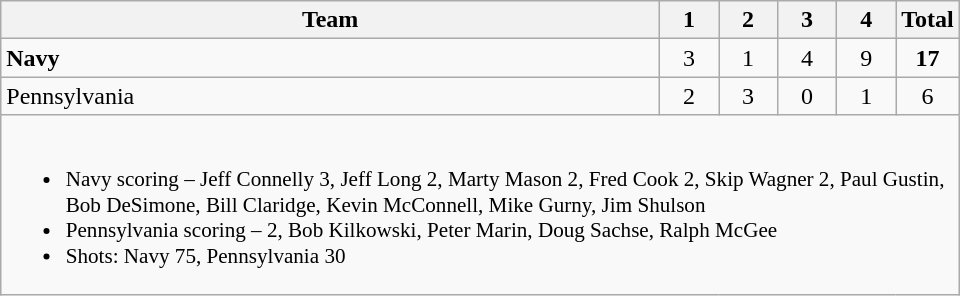<table class="wikitable" style="text-align:center; max-width:40em">
<tr>
<th>Team</th>
<th style="width:2em">1</th>
<th style="width:2em">2</th>
<th style="width:2em">3</th>
<th style="width:2em">4</th>
<th style="width:2em">Total</th>
</tr>
<tr>
<td style="text-align:left"><strong>Navy</strong></td>
<td>3</td>
<td>1</td>
<td>4</td>
<td>9</td>
<td><strong>17</strong></td>
</tr>
<tr>
<td style="text-align:left">Pennsylvania</td>
<td>2</td>
<td>3</td>
<td>0</td>
<td>1</td>
<td>6</td>
</tr>
<tr>
<td colspan=6 style="text-align:left; font-size:88%;"><br><ul><li>Navy scoring – Jeff Connelly 3, Jeff Long 2, Marty Mason 2, Fred Cook 2, Skip Wagner 2, Paul Gustin, Bob DeSimone, Bill Claridge, Kevin McConnell, Mike Gurny, Jim Shulson</li><li>Pennsylvania scoring –  2, Bob Kilkowski, Peter Marin, Doug Sachse, Ralph McGee</li><li>Shots: Navy 75, Pennsylvania 30</li></ul></td>
</tr>
</table>
